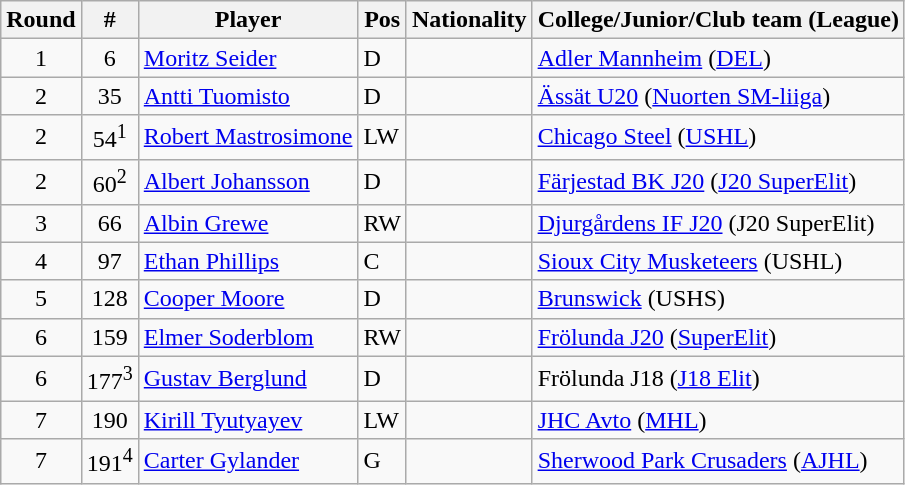<table class="wikitable">
<tr>
<th>Round</th>
<th>#</th>
<th>Player</th>
<th>Pos</th>
<th>Nationality</th>
<th>College/Junior/Club team (League)</th>
</tr>
<tr>
<td style="text-align:center;">1</td>
<td style="text-align:center;">6</td>
<td><a href='#'>Moritz Seider</a></td>
<td>D</td>
<td></td>
<td><a href='#'>Adler Mannheim</a> (<a href='#'>DEL</a>)</td>
</tr>
<tr>
<td style="text-align:center;">2</td>
<td style="text-align:center;">35</td>
<td><a href='#'>Antti Tuomisto</a></td>
<td>D</td>
<td></td>
<td><a href='#'>Ässät U20</a> (<a href='#'>Nuorten SM-liiga</a>)</td>
</tr>
<tr>
<td style="text-align:center;">2</td>
<td style="text-align:center;">54<sup>1</sup></td>
<td><a href='#'>Robert Mastrosimone</a></td>
<td>LW</td>
<td></td>
<td><a href='#'>Chicago Steel</a> (<a href='#'>USHL</a>)</td>
</tr>
<tr>
<td style="text-align:center;">2</td>
<td style="text-align:center;">60<sup>2</sup></td>
<td><a href='#'>Albert Johansson</a></td>
<td>D</td>
<td></td>
<td><a href='#'>Färjestad BK J20</a> (<a href='#'>J20 SuperElit</a>)</td>
</tr>
<tr>
<td style="text-align:center;">3</td>
<td style="text-align:center;">66</td>
<td><a href='#'>Albin Grewe</a></td>
<td>RW</td>
<td></td>
<td><a href='#'>Djurgårdens IF J20</a> (J20 SuperElit)</td>
</tr>
<tr>
<td style="text-align:center;">4</td>
<td style="text-align:center;">97</td>
<td><a href='#'>Ethan Phillips</a></td>
<td>C</td>
<td></td>
<td><a href='#'>Sioux City Musketeers</a> (USHL)</td>
</tr>
<tr>
<td style="text-align:center;">5</td>
<td style="text-align:center;">128</td>
<td><a href='#'>Cooper Moore</a></td>
<td>D</td>
<td></td>
<td><a href='#'>Brunswick</a> (USHS)</td>
</tr>
<tr>
<td style="text-align:center;">6</td>
<td style="text-align:center;">159</td>
<td><a href='#'>Elmer Soderblom</a></td>
<td>RW</td>
<td></td>
<td><a href='#'>Frölunda J20</a> (<a href='#'>SuperElit</a>)</td>
</tr>
<tr>
<td style="text-align:center;">6</td>
<td style="text-align:center;">177<sup>3</sup></td>
<td><a href='#'>Gustav Berglund</a></td>
<td>D</td>
<td></td>
<td>Frölunda J18 (<a href='#'>J18 Elit</a>)</td>
</tr>
<tr>
<td style="text-align:center;">7</td>
<td style="text-align:center;">190</td>
<td><a href='#'>Kirill Tyutyayev</a></td>
<td>LW</td>
<td></td>
<td><a href='#'>JHC Avto</a> (<a href='#'>MHL</a>)</td>
</tr>
<tr>
<td style="text-align:center;">7</td>
<td style="text-align:center;">191<sup>4</sup></td>
<td><a href='#'>Carter Gylander</a></td>
<td>G</td>
<td></td>
<td><a href='#'>Sherwood Park Crusaders</a> (<a href='#'>AJHL</a>)</td>
</tr>
</table>
